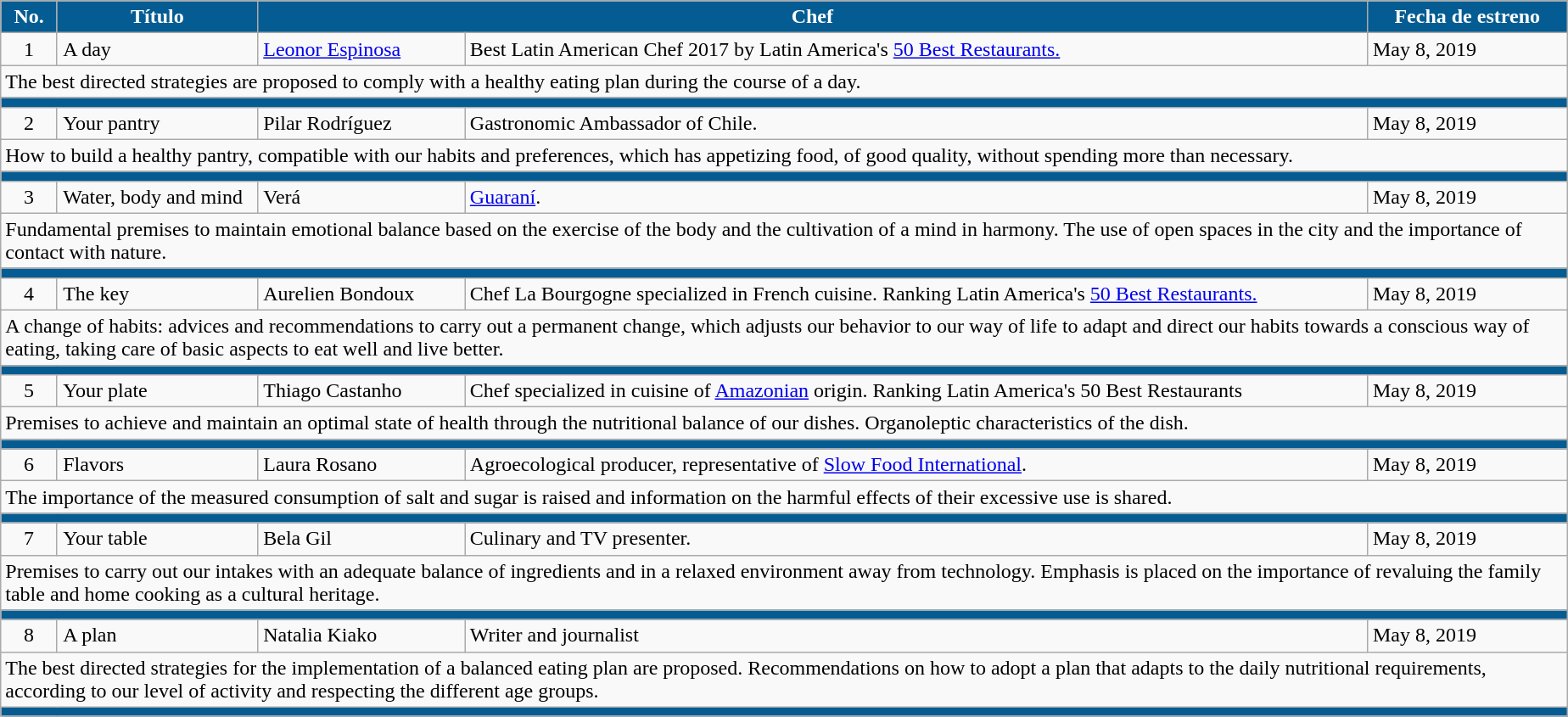<table class="wikitable" style="margin-left:1em;">
<tr>
<th style="background:#045C92;color:white;">No.</th>
<th style="background:#045C92;color:white;width:150px;">Título</th>
<th colspan="2" style="background:#045C92;color:white;width:170px;">Chef</th>
<th style="background:#045C92;color:white;width:150px;">Fecha de estreno</th>
</tr>
<tr style="vertical-align:center;">
<td style="text-align:center;">1</td>
<td style="padding-left:4px;">A day</td>
<td style="padding-left:4px;"><a href='#'>Leonor Espinosa</a></td>
<td>Best Latin American Chef 2017 by Latin America's <a href='#'>50 Best Restaurants.</a></td>
<td style="padding-left:4px;">May 8, 2019</td>
</tr>
<tr>
<td colspan="5">The best directed strategies are proposed to comply with a healthy eating plan during the course of a day.</td>
</tr>
<tr>
<th colspan="5" style="background:#045C92;width:20px;"></th>
</tr>
<tr>
<td style="text-align:center;">2</td>
<td style="padding-left:4px;">Your pantry</td>
<td style="padding-left:4px;">Pilar Rodríguez</td>
<td>Gastronomic Ambassador of Chile.</td>
<td style="padding-left:4px;">May 8, 2019</td>
</tr>
<tr>
<td colspan="5">How to build a healthy pantry, compatible with our habits and preferences, which has appetizing food, of good quality, without spending more than necessary.</td>
</tr>
<tr>
<th colspan="5" style="background:#045C92;width:20px;"></th>
</tr>
<tr>
<td style="text-align:center;">3</td>
<td style="padding-left:4px;">Water, body and mind</td>
<td style="padding-left:4px;">Verá</td>
<td><a href='#'>Guaraní</a>.</td>
<td style="padding-left:4px;">May 8, 2019</td>
</tr>
<tr>
<td colspan="5">Fundamental premises to maintain emotional balance based on the exercise of the body and the cultivation of a mind in harmony. The use of open spaces in the city and the importance of contact with nature.</td>
</tr>
<tr>
<th colspan="5" style="background:#045C92;width:20px;"></th>
</tr>
<tr>
<td style="text-align:center;">4</td>
<td style="padding-left:4px;">The key</td>
<td style="padding-left:4px;">Aurelien Bondoux</td>
<td>Chef La Bourgogne specialized in French cuisine. Ranking Latin America's <a href='#'>50 Best Restaurants.</a></td>
<td style="padding-left:4px;">May 8, 2019</td>
</tr>
<tr>
<td colspan="5">A change of habits: advices and recommendations to carry out a permanent change, which adjusts our behavior to our way of life to adapt and direct our habits towards a conscious way of eating, taking care of basic aspects to eat well and live better.</td>
</tr>
<tr>
<th colspan="5" style="background:#045C92;width:20px;"></th>
</tr>
<tr>
<td style="text-align:center;">5</td>
<td style="padding-left:4px;">Your plate</td>
<td style="padding-left:4px;">Thiago Castanho</td>
<td>Chef specialized in cuisine of <a href='#'>Amazonian</a> origin. Ranking Latin America's 50 Best Restaurants</td>
<td style="padding-left:4px;">May 8, 2019</td>
</tr>
<tr>
<td colspan="5">Premises to achieve and maintain an optimal state of health through the nutritional balance of our dishes. Organoleptic characteristics of the dish.</td>
</tr>
<tr>
<th colspan="5" style="background:#045C92;width:20px;"></th>
</tr>
<tr>
<td style="text-align:center;">6</td>
<td style="padding-left:4px;">Flavors</td>
<td style="padding-left:4px;">Laura Rosano</td>
<td>Agroecological producer, representative of <a href='#'>Slow Food International</a>.</td>
<td style="padding-left:4px;">May 8, 2019</td>
</tr>
<tr>
<td colspan="5">The importance of the measured consumption of salt and sugar is raised and information on the harmful effects of their excessive use is shared.</td>
</tr>
<tr>
<th colspan="5" style="background:#045C92;width:20px;"></th>
</tr>
<tr>
<td style="text-align:center;">7</td>
<td style="padding-left:4px;">Your table</td>
<td style="padding-left:4px;">Bela Gil</td>
<td>Culinary and TV presenter.</td>
<td style="padding-left:4px;">May 8, 2019</td>
</tr>
<tr>
<td colspan="5">Premises to carry out our intakes with an adequate balance of ingredients and in a relaxed environment away from technology. Emphasis is placed on the importance of revaluing the family table and home cooking as a cultural heritage.</td>
</tr>
<tr>
<th colspan="5" style="background:#045C92;width:20px;"></th>
</tr>
<tr>
<td style="text-align:center;">8</td>
<td style="padding-left:4px;">A plan</td>
<td style="padding-left:4px;">Natalia Kiako</td>
<td>Writer and journalist</td>
<td style="padding-left:4px;">May 8, 2019</td>
</tr>
<tr>
<td colspan="5">The best directed strategies for the implementation of a balanced eating plan are proposed. Recommendations on how to adopt a plan that adapts to the daily nutritional requirements, according to our level of activity and respecting the different age groups.</td>
</tr>
<tr>
<th colspan="5" style="background:#045C92;width:20px;"></th>
</tr>
</table>
